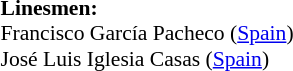<table style="width:100%; font-size:90%;">
<tr>
<td><br><strong>Linesmen:</strong>
<br>Francisco García Pacheco (<a href='#'>Spain</a>)
<br>José Luis Iglesia Casas (<a href='#'>Spain</a>)</td>
</tr>
</table>
